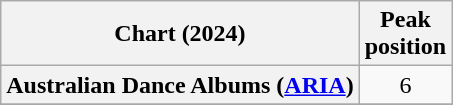<table class="wikitable sortable plainrowheaders" style="text-align:center">
<tr>
<th scope="col">Chart (2024)</th>
<th scope="col">Peak<br>position</th>
</tr>
<tr>
<th scope="row">Australian Dance Albums (<a href='#'>ARIA</a>)</th>
<td>6</td>
</tr>
<tr>
</tr>
</table>
